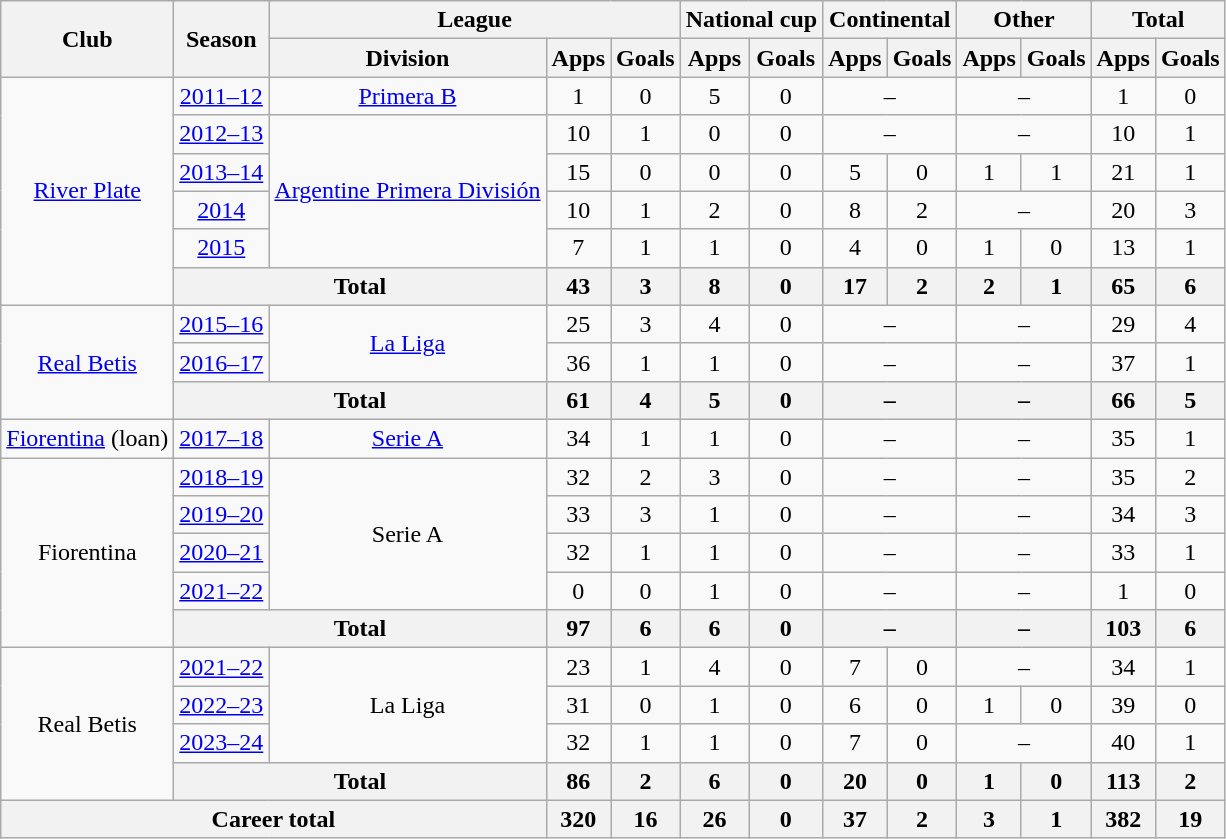<table class="wikitable" style="text-align:center">
<tr>
<th rowspan="2">Club</th>
<th rowspan="2">Season</th>
<th colspan="3">League</th>
<th colspan="2">National cup</th>
<th colspan="2">Continental</th>
<th colspan="2">Other</th>
<th colspan="2">Total</th>
</tr>
<tr>
<th>Division</th>
<th>Apps</th>
<th>Goals</th>
<th>Apps</th>
<th>Goals</th>
<th>Apps</th>
<th>Goals</th>
<th>Apps</th>
<th>Goals</th>
<th>Apps</th>
<th>Goals</th>
</tr>
<tr>
<td rowspan="6"><a href='#'>River Plate</a></td>
<td><a href='#'>2011–12</a></td>
<td><a href='#'>Primera B</a></td>
<td>1</td>
<td>0</td>
<td>5</td>
<td>0</td>
<td colspan="2">–</td>
<td colspan="2">–</td>
<td>1</td>
<td>0</td>
</tr>
<tr>
<td><a href='#'>2012–13</a></td>
<td rowspan="4"><a href='#'>Argentine Primera División</a></td>
<td>10</td>
<td>1</td>
<td>0</td>
<td>0</td>
<td colspan="2">–</td>
<td colspan="2">–</td>
<td>10</td>
<td>1</td>
</tr>
<tr>
<td><a href='#'>2013–14</a></td>
<td>15</td>
<td>0</td>
<td>0</td>
<td>0</td>
<td>5</td>
<td>0</td>
<td>1</td>
<td>1</td>
<td>21</td>
<td>1</td>
</tr>
<tr>
<td><a href='#'>2014</a></td>
<td>10</td>
<td>1</td>
<td>2</td>
<td>0</td>
<td>8</td>
<td>2</td>
<td colspan="2">–</td>
<td>20</td>
<td>3</td>
</tr>
<tr>
<td><a href='#'>2015</a></td>
<td>7</td>
<td>1</td>
<td>1</td>
<td>0</td>
<td>4</td>
<td>0</td>
<td>1</td>
<td>0</td>
<td>13</td>
<td>1</td>
</tr>
<tr>
<th colspan="2">Total</th>
<th>43</th>
<th>3</th>
<th>8</th>
<th>0</th>
<th>17</th>
<th>2</th>
<th>2</th>
<th>1</th>
<th>65</th>
<th>6</th>
</tr>
<tr>
<td rowspan="3"><a href='#'>Real Betis</a></td>
<td><a href='#'>2015–16</a></td>
<td rowspan="2"><a href='#'>La Liga</a></td>
<td>25</td>
<td>3</td>
<td>4</td>
<td>0</td>
<td colspan="2">–</td>
<td colspan="2">–</td>
<td>29</td>
<td>4</td>
</tr>
<tr>
<td><a href='#'>2016–17</a></td>
<td>36</td>
<td>1</td>
<td>1</td>
<td>0</td>
<td colspan="2">–</td>
<td colspan="2">–</td>
<td>37</td>
<td>1</td>
</tr>
<tr>
<th colspan="2">Total</th>
<th>61</th>
<th>4</th>
<th>5</th>
<th>0</th>
<th colspan="2">–</th>
<th colspan="2">–</th>
<th>66</th>
<th>5</th>
</tr>
<tr>
<td><a href='#'>Fiorentina</a> (loan)</td>
<td><a href='#'>2017–18</a></td>
<td><a href='#'>Serie A</a></td>
<td>34</td>
<td>1</td>
<td>1</td>
<td>0</td>
<td colspan="2">–</td>
<td colspan="2">–</td>
<td>35</td>
<td>1</td>
</tr>
<tr>
<td rowspan="5">Fiorentina</td>
<td><a href='#'>2018–19</a></td>
<td rowspan="4">Serie A</td>
<td>32</td>
<td>2</td>
<td>3</td>
<td>0</td>
<td colspan="2">–</td>
<td colspan="2">–</td>
<td>35</td>
<td>2</td>
</tr>
<tr>
<td><a href='#'>2019–20</a></td>
<td>33</td>
<td>3</td>
<td>1</td>
<td>0</td>
<td colspan="2">–</td>
<td colspan="2">–</td>
<td>34</td>
<td>3</td>
</tr>
<tr>
<td><a href='#'>2020–21</a></td>
<td>32</td>
<td>1</td>
<td>1</td>
<td>0</td>
<td colspan="2">–</td>
<td colspan="2">–</td>
<td>33</td>
<td>1</td>
</tr>
<tr>
<td><a href='#'>2021–22</a></td>
<td>0</td>
<td>0</td>
<td>1</td>
<td>0</td>
<td colspan="2">–</td>
<td colspan="2">–</td>
<td>1</td>
<td>0</td>
</tr>
<tr>
<th colspan="2">Total</th>
<th>97</th>
<th>6</th>
<th>6</th>
<th>0</th>
<th colspan="2">–</th>
<th colspan="2">–</th>
<th>103</th>
<th>6</th>
</tr>
<tr>
<td rowspan="4">Real Betis</td>
<td><a href='#'>2021–22</a></td>
<td rowspan="3">La Liga</td>
<td>23</td>
<td>1</td>
<td>4</td>
<td>0</td>
<td>7</td>
<td>0</td>
<td colspan="2">–</td>
<td>34</td>
<td>1</td>
</tr>
<tr>
<td><a href='#'>2022–23</a></td>
<td>31</td>
<td>0</td>
<td>1</td>
<td>0</td>
<td>6</td>
<td>0</td>
<td>1</td>
<td>0</td>
<td>39</td>
<td>0</td>
</tr>
<tr>
<td><a href='#'>2023–24</a></td>
<td>32</td>
<td>1</td>
<td>1</td>
<td>0</td>
<td>7</td>
<td>0</td>
<td colspan="2">–</td>
<td>40</td>
<td>1</td>
</tr>
<tr>
<th colspan="2">Total</th>
<th>86</th>
<th>2</th>
<th>6</th>
<th>0</th>
<th>20</th>
<th>0</th>
<th>1</th>
<th>0</th>
<th>113</th>
<th>2</th>
</tr>
<tr>
<th colspan="3">Career total</th>
<th>320</th>
<th>16</th>
<th>26</th>
<th>0</th>
<th>37</th>
<th>2</th>
<th>3</th>
<th>1</th>
<th>382</th>
<th>19</th>
</tr>
</table>
